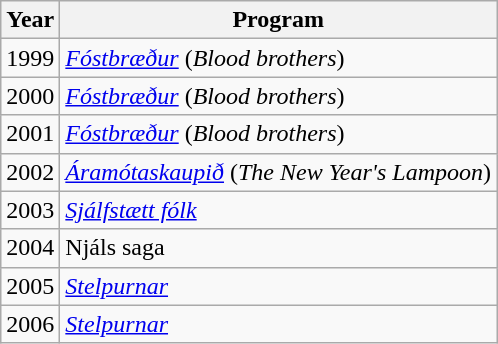<table class="wikitable">
<tr>
<th>Year</th>
<th>Program</th>
</tr>
<tr>
<td>1999</td>
<td><em><a href='#'>Fóstbræður</a></em> (<em>Blood brothers</em>)</td>
</tr>
<tr>
<td>2000</td>
<td><em><a href='#'>Fóstbræður</a></em> (<em>Blood brothers</em>)</td>
</tr>
<tr>
<td>2001</td>
<td><em><a href='#'>Fóstbræður</a></em> (<em>Blood brothers</em>)</td>
</tr>
<tr>
<td>2002</td>
<td><em><a href='#'>Áramótaskaupið</a></em> (<em>The New Year's Lampoon</em>)</td>
</tr>
<tr>
<td>2003</td>
<td><a href='#'><em>Sjálfstætt fólk</em></a></td>
</tr>
<tr>
<td>2004</td>
<td>Njáls saga</td>
</tr>
<tr>
<td>2005</td>
<td><em><a href='#'>Stelpurnar</a></em></td>
</tr>
<tr>
<td>2006</td>
<td><em><a href='#'>Stelpurnar</a></em></td>
</tr>
</table>
